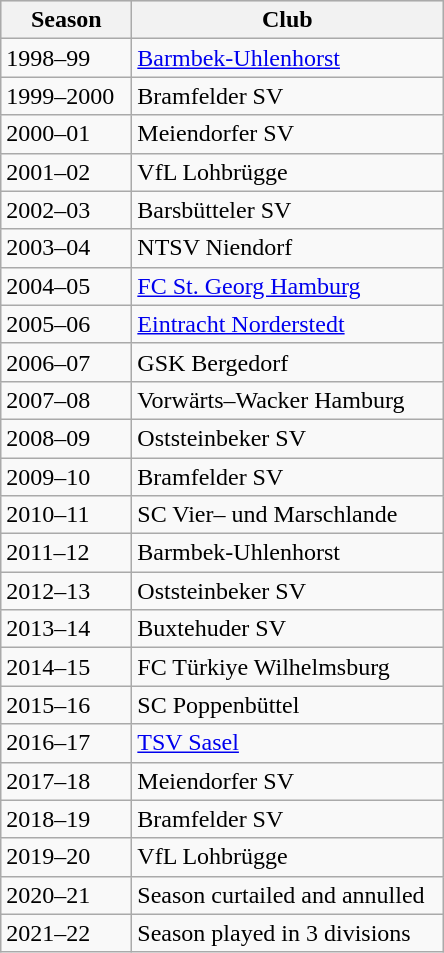<table class="wikitable">
<tr align="center" bgcolor="#dfdfdf">
<th width="80">Season</th>
<th width="200">Club</th>
</tr>
<tr>
<td>1998–99</td>
<td><a href='#'>Barmbek-Uhlenhorst</a></td>
</tr>
<tr>
<td>1999–2000</td>
<td>Bramfelder SV</td>
</tr>
<tr>
<td>2000–01</td>
<td>Meiendorfer SV</td>
</tr>
<tr>
<td>2001–02</td>
<td>VfL Lohbrügge</td>
</tr>
<tr>
<td>2002–03</td>
<td>Barsbütteler SV</td>
</tr>
<tr>
<td>2003–04</td>
<td>NTSV Niendorf</td>
</tr>
<tr>
<td>2004–05</td>
<td><a href='#'>FC St. Georg Hamburg</a></td>
</tr>
<tr>
<td>2005–06</td>
<td><a href='#'>Eintracht Norderstedt</a></td>
</tr>
<tr>
<td>2006–07</td>
<td>GSK Bergedorf</td>
</tr>
<tr>
<td>2007–08</td>
<td>Vorwärts–Wacker Hamburg</td>
</tr>
<tr>
<td>2008–09</td>
<td>Oststeinbeker SV</td>
</tr>
<tr>
<td>2009–10</td>
<td>Bramfelder SV</td>
</tr>
<tr>
<td>2010–11</td>
<td>SC Vier– und Marschlande</td>
</tr>
<tr>
<td>2011–12</td>
<td>Barmbek-Uhlenhorst</td>
</tr>
<tr>
<td>2012–13</td>
<td>Oststeinbeker SV</td>
</tr>
<tr>
<td>2013–14</td>
<td>Buxtehuder SV</td>
</tr>
<tr>
<td>2014–15</td>
<td>FC Türkiye Wilhelmsburg</td>
</tr>
<tr>
<td>2015–16</td>
<td>SC Poppenbüttel</td>
</tr>
<tr>
<td>2016–17</td>
<td><a href='#'>TSV Sasel</a></td>
</tr>
<tr>
<td>2017–18</td>
<td>Meiendorfer SV</td>
</tr>
<tr>
<td>2018–19</td>
<td>Bramfelder SV</td>
</tr>
<tr>
<td>2019–20</td>
<td>VfL Lohbrügge</td>
</tr>
<tr>
<td>2020–21</td>
<td>Season curtailed and annulled</td>
</tr>
<tr>
<td>2021–22</td>
<td>Season played in 3 divisions</td>
</tr>
</table>
